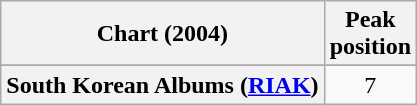<table class="wikitable plainrowheaders sortable" style="text-align:center;">
<tr>
<th>Chart (2004)</th>
<th>Peak<br>position</th>
</tr>
<tr>
</tr>
<tr>
<th scope="row">South Korean Albums (<a href='#'>RIAK</a>)</th>
<td>7</td>
</tr>
</table>
